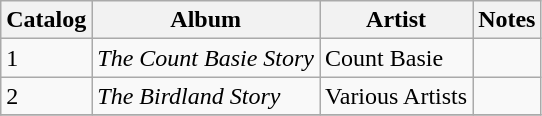<table class="wikitable sortable">
<tr>
<th>Catalog</th>
<th>Album</th>
<th>Artist</th>
<th>Notes</th>
</tr>
<tr>
<td>1</td>
<td><em>The Count Basie Story</em></td>
<td>Count Basie</td>
<td></td>
</tr>
<tr>
<td>2</td>
<td><em>The Birdland Story</em></td>
<td>Various Artists</td>
<td></td>
</tr>
<tr>
</tr>
</table>
